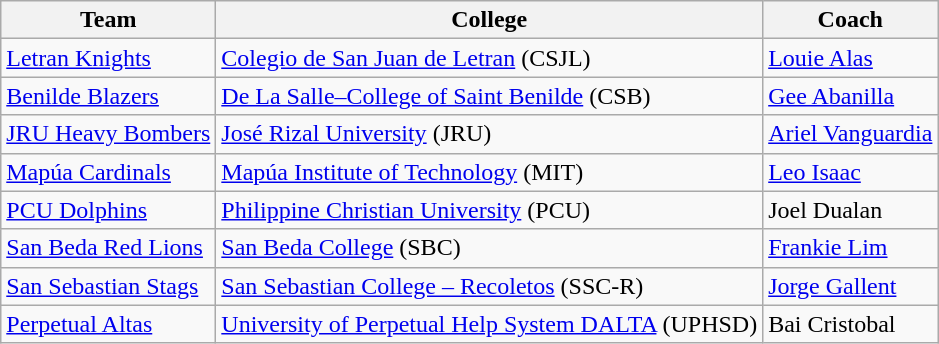<table class="wikitable">
<tr>
<th>Team</th>
<th>College</th>
<th>Coach</th>
</tr>
<tr>
<td><a href='#'>Letran Knights</a></td>
<td><a href='#'>Colegio de San Juan de Letran</a> (CSJL)</td>
<td><a href='#'>Louie Alas</a></td>
</tr>
<tr>
<td><a href='#'>Benilde Blazers</a></td>
<td><a href='#'>De La Salle–College of Saint Benilde</a> (CSB)</td>
<td><a href='#'>Gee Abanilla</a></td>
</tr>
<tr>
<td><a href='#'>JRU Heavy Bombers</a></td>
<td><a href='#'>José Rizal University</a> (JRU)</td>
<td><a href='#'>Ariel Vanguardia</a></td>
</tr>
<tr>
<td><a href='#'>Mapúa Cardinals</a></td>
<td><a href='#'>Mapúa Institute of Technology</a> (MIT)</td>
<td><a href='#'>Leo Isaac</a></td>
</tr>
<tr>
<td><a href='#'>PCU Dolphins</a></td>
<td><a href='#'>Philippine Christian University</a> (PCU)</td>
<td>Joel Dualan</td>
</tr>
<tr>
<td><a href='#'>San Beda Red Lions</a></td>
<td><a href='#'>San Beda College</a> (SBC)</td>
<td><a href='#'>Frankie Lim</a></td>
</tr>
<tr>
<td><a href='#'>San Sebastian Stags</a></td>
<td><a href='#'>San Sebastian College – Recoletos</a> (SSC-R)</td>
<td><a href='#'>Jorge Gallent</a></td>
</tr>
<tr>
<td><a href='#'>Perpetual Altas</a></td>
<td><a href='#'>University of Perpetual Help System DALTA</a> (UPHSD)</td>
<td>Bai Cristobal</td>
</tr>
</table>
